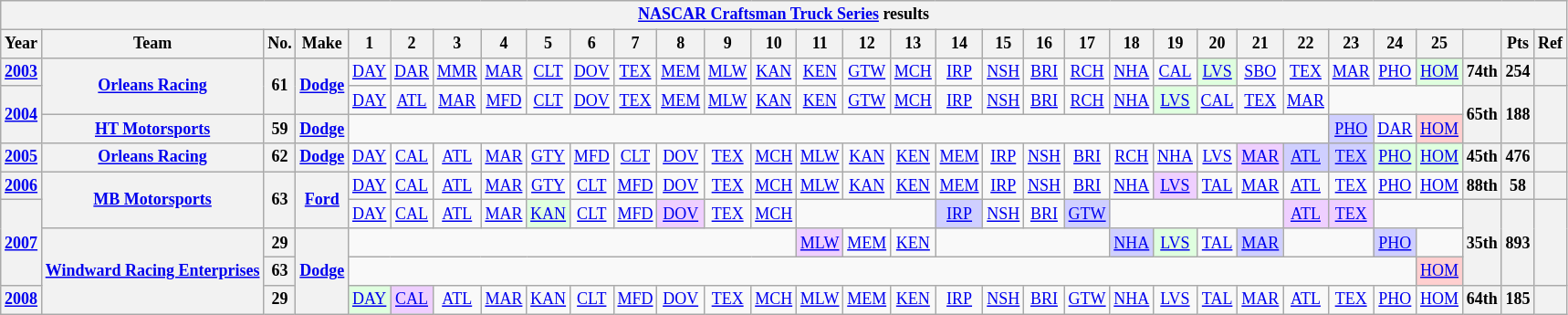<table class="wikitable" style="text-align:center; font-size:75%">
<tr>
<th colspan=45><a href='#'>NASCAR Craftsman Truck Series</a> results</th>
</tr>
<tr>
<th>Year</th>
<th>Team</th>
<th>No.</th>
<th>Make</th>
<th>1</th>
<th>2</th>
<th>3</th>
<th>4</th>
<th>5</th>
<th>6</th>
<th>7</th>
<th>8</th>
<th>9</th>
<th>10</th>
<th>11</th>
<th>12</th>
<th>13</th>
<th>14</th>
<th>15</th>
<th>16</th>
<th>17</th>
<th>18</th>
<th>19</th>
<th>20</th>
<th>21</th>
<th>22</th>
<th>23</th>
<th>24</th>
<th>25</th>
<th></th>
<th>Pts</th>
<th>Ref</th>
</tr>
<tr>
<th><a href='#'>2003</a></th>
<th rowspan=2><a href='#'>Orleans Racing</a></th>
<th rowspan=2>61</th>
<th rowspan=2><a href='#'>Dodge</a></th>
<td><a href='#'>DAY</a></td>
<td><a href='#'>DAR</a></td>
<td><a href='#'>MMR</a></td>
<td><a href='#'>MAR</a></td>
<td><a href='#'>CLT</a></td>
<td><a href='#'>DOV</a></td>
<td><a href='#'>TEX</a></td>
<td><a href='#'>MEM</a></td>
<td><a href='#'>MLW</a></td>
<td><a href='#'>KAN</a></td>
<td><a href='#'>KEN</a></td>
<td><a href='#'>GTW</a></td>
<td><a href='#'>MCH</a></td>
<td><a href='#'>IRP</a></td>
<td><a href='#'>NSH</a></td>
<td><a href='#'>BRI</a></td>
<td><a href='#'>RCH</a></td>
<td><a href='#'>NHA</a></td>
<td><a href='#'>CAL</a></td>
<td style="background:#DFFFDF;"><a href='#'>LVS</a><br></td>
<td><a href='#'>SBO</a></td>
<td><a href='#'>TEX</a></td>
<td><a href='#'>MAR</a></td>
<td><a href='#'>PHO</a></td>
<td style="background:#DFFFDF;"><a href='#'>HOM</a><br></td>
<th>74th</th>
<th>254</th>
<th></th>
</tr>
<tr>
<th rowspan=2><a href='#'>2004</a></th>
<td><a href='#'>DAY</a></td>
<td><a href='#'>ATL</a></td>
<td><a href='#'>MAR</a></td>
<td><a href='#'>MFD</a></td>
<td><a href='#'>CLT</a></td>
<td><a href='#'>DOV</a></td>
<td><a href='#'>TEX</a></td>
<td><a href='#'>MEM</a></td>
<td><a href='#'>MLW</a></td>
<td><a href='#'>KAN</a></td>
<td><a href='#'>KEN</a></td>
<td><a href='#'>GTW</a></td>
<td><a href='#'>MCH</a></td>
<td><a href='#'>IRP</a></td>
<td><a href='#'>NSH</a></td>
<td><a href='#'>BRI</a></td>
<td><a href='#'>RCH</a></td>
<td><a href='#'>NHA</a></td>
<td style="background:#DFFFDF;"><a href='#'>LVS</a><br></td>
<td><a href='#'>CAL</a></td>
<td><a href='#'>TEX</a></td>
<td><a href='#'>MAR</a></td>
<td colspan=3></td>
<th rowspan=2>65th</th>
<th rowspan=2>188</th>
<th rowspan=2></th>
</tr>
<tr>
<th><a href='#'>HT Motorsports</a></th>
<th>59</th>
<th><a href='#'>Dodge</a></th>
<td colspan=22></td>
<td style="background:#CFCFFF;"><a href='#'>PHO</a><br></td>
<td><a href='#'>DAR</a></td>
<td style="background:#FFCFCF;"><a href='#'>HOM</a><br></td>
</tr>
<tr>
<th><a href='#'>2005</a></th>
<th><a href='#'>Orleans Racing</a></th>
<th>62</th>
<th><a href='#'>Dodge</a></th>
<td><a href='#'>DAY</a></td>
<td><a href='#'>CAL</a></td>
<td><a href='#'>ATL</a></td>
<td><a href='#'>MAR</a></td>
<td><a href='#'>GTY</a></td>
<td><a href='#'>MFD</a></td>
<td><a href='#'>CLT</a></td>
<td><a href='#'>DOV</a></td>
<td><a href='#'>TEX</a></td>
<td><a href='#'>MCH</a></td>
<td><a href='#'>MLW</a></td>
<td><a href='#'>KAN</a></td>
<td><a href='#'>KEN</a></td>
<td><a href='#'>MEM</a></td>
<td><a href='#'>IRP</a></td>
<td><a href='#'>NSH</a></td>
<td><a href='#'>BRI</a></td>
<td><a href='#'>RCH</a></td>
<td><a href='#'>NHA</a></td>
<td><a href='#'>LVS</a></td>
<td style="background:#EFCFFF;"><a href='#'>MAR</a><br></td>
<td style="background:#CFCFFF;"><a href='#'>ATL</a><br></td>
<td style="background:#CFCFFF;"><a href='#'>TEX</a><br></td>
<td style="background:#DFFFDF;"><a href='#'>PHO</a><br></td>
<td style="background:#DFFFDF;"><a href='#'>HOM</a><br></td>
<th>45th</th>
<th>476</th>
<th></th>
</tr>
<tr>
<th><a href='#'>2006</a></th>
<th rowspan=2><a href='#'>MB Motorsports</a></th>
<th rowspan=2>63</th>
<th rowspan=2><a href='#'>Ford</a></th>
<td><a href='#'>DAY</a></td>
<td><a href='#'>CAL</a></td>
<td><a href='#'>ATL</a></td>
<td><a href='#'>MAR</a></td>
<td><a href='#'>GTY</a></td>
<td><a href='#'>CLT</a></td>
<td><a href='#'>MFD</a></td>
<td><a href='#'>DOV</a></td>
<td><a href='#'>TEX</a></td>
<td><a href='#'>MCH</a></td>
<td><a href='#'>MLW</a></td>
<td><a href='#'>KAN</a></td>
<td><a href='#'>KEN</a></td>
<td><a href='#'>MEM</a></td>
<td><a href='#'>IRP</a></td>
<td><a href='#'>NSH</a></td>
<td><a href='#'>BRI</a></td>
<td><a href='#'>NHA</a></td>
<td style="background:#EFCFFF;"><a href='#'>LVS</a><br></td>
<td><a href='#'>TAL</a></td>
<td><a href='#'>MAR</a></td>
<td><a href='#'>ATL</a></td>
<td><a href='#'>TEX</a></td>
<td><a href='#'>PHO</a></td>
<td><a href='#'>HOM</a></td>
<th>88th</th>
<th>58</th>
<th></th>
</tr>
<tr>
<th rowspan=3><a href='#'>2007</a></th>
<td><a href='#'>DAY</a></td>
<td><a href='#'>CAL</a></td>
<td><a href='#'>ATL</a></td>
<td><a href='#'>MAR</a></td>
<td style="background:#DFFFDF;"><a href='#'>KAN</a><br></td>
<td><a href='#'>CLT</a></td>
<td><a href='#'>MFD</a></td>
<td style="background:#EFCFFF;"><a href='#'>DOV</a><br></td>
<td><a href='#'>TEX</a></td>
<td><a href='#'>MCH</a></td>
<td colspan=3></td>
<td style="background:#CFCFFF;"><a href='#'>IRP</a><br></td>
<td><a href='#'>NSH</a></td>
<td><a href='#'>BRI</a></td>
<td style="background:#CFCFFF;"><a href='#'>GTW</a><br></td>
<td colspan=4></td>
<td style="background:#EFCFFF;"><a href='#'>ATL</a><br></td>
<td style="background:#EFCFFF;"><a href='#'>TEX</a><br></td>
<td colspan=2></td>
<th rowspan=3>35th</th>
<th rowspan=3>893</th>
<th rowspan=3></th>
</tr>
<tr>
<th rowspan=3><a href='#'>Windward Racing Enterprises</a></th>
<th>29</th>
<th rowspan=3><a href='#'>Dodge</a></th>
<td colspan=10></td>
<td style="background:#EFCFFF;"><a href='#'>MLW</a><br></td>
<td><a href='#'>MEM</a></td>
<td><a href='#'>KEN</a></td>
<td colspan=4></td>
<td style="background:#CFCFFF;"><a href='#'>NHA</a><br></td>
<td style="background:#DFFFDF;"><a href='#'>LVS</a><br></td>
<td><a href='#'>TAL</a></td>
<td style="background:#CFCFFF;"><a href='#'>MAR</a><br></td>
<td colspan=2></td>
<td style="background:#CFCFFF;"><a href='#'>PHO</a><br></td>
<td></td>
</tr>
<tr>
<th>63</th>
<td colspan=24></td>
<td style="background:#FFCFCF;"><a href='#'>HOM</a><br></td>
</tr>
<tr>
<th><a href='#'>2008</a></th>
<th>29</th>
<td style="background:#DFFFDF;"><a href='#'>DAY</a><br></td>
<td style="background:#EFCFFF;"><a href='#'>CAL</a><br></td>
<td><a href='#'>ATL</a></td>
<td><a href='#'>MAR</a></td>
<td><a href='#'>KAN</a></td>
<td><a href='#'>CLT</a></td>
<td><a href='#'>MFD</a></td>
<td><a href='#'>DOV</a></td>
<td><a href='#'>TEX</a></td>
<td><a href='#'>MCH</a></td>
<td><a href='#'>MLW</a></td>
<td><a href='#'>MEM</a></td>
<td><a href='#'>KEN</a></td>
<td><a href='#'>IRP</a></td>
<td><a href='#'>NSH</a></td>
<td><a href='#'>BRI</a></td>
<td><a href='#'>GTW</a></td>
<td><a href='#'>NHA</a></td>
<td><a href='#'>LVS</a></td>
<td><a href='#'>TAL</a></td>
<td><a href='#'>MAR</a></td>
<td><a href='#'>ATL</a></td>
<td><a href='#'>TEX</a></td>
<td><a href='#'>PHO</a></td>
<td><a href='#'>HOM</a></td>
<th>64th</th>
<th>185</th>
<th></th>
</tr>
</table>
